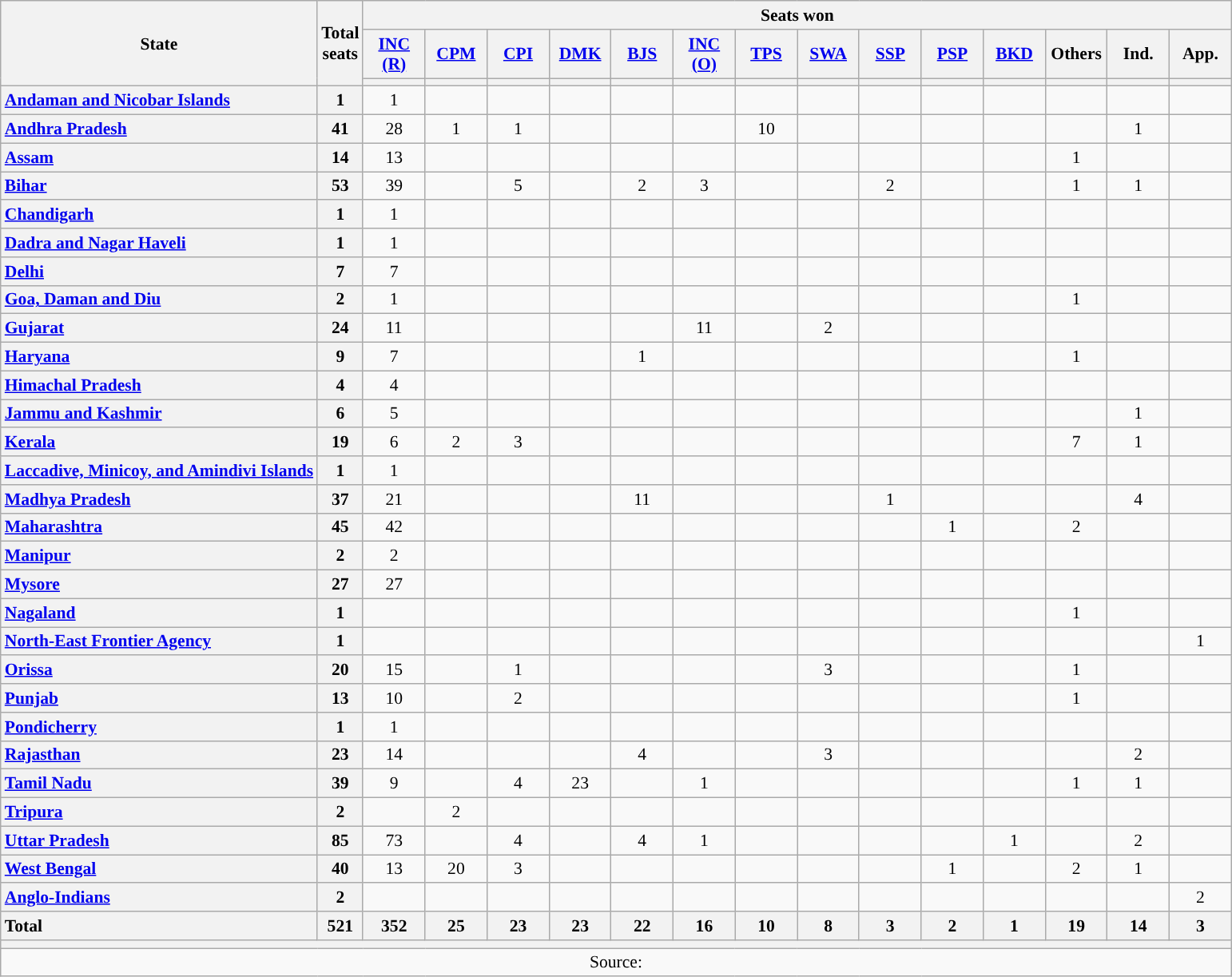<table class=wikitable style="text-align:center; font-size: 0.9em;">
<tr>
<th rowspan="3">State</th>
<th rowspan="3">Total<br>seats</th>
<th colspan="14">Seats won</th>
</tr>
<tr>
<th class="unsortable" style="width:45px;"><a href='#'>INC (R)</a></th>
<th class="unsortable" style="width:45px;"><a href='#'>CPM</a></th>
<th class="unsortable" style="width:45px;"><a href='#'>CPI</a></th>
<th class="unsortable" style="width:45px;"><a href='#'>DMK</a></th>
<th class="unsortable" style="width:45px;"><a href='#'>BJS</a></th>
<th class="unsortable" style="width:45px;"><a href='#'>INC (O)</a></th>
<th class="unsortable" style="width:45px;"><a href='#'>TPS</a></th>
<th class="unsortable" style="width:45px;"><a href='#'>SWA</a></th>
<th class="unsortable" style="width:45px;"><a href='#'>SSP</a></th>
<th class="unsortable" style="width:45px;"><a href='#'>PSP</a></th>
<th class="unsortable" style="width:45px;"><a href='#'>BKD</a></th>
<th class="unsortable" style="width:45px;">Others</th>
<th class="unsortable" style="width:45px;">Ind.</th>
<th class="unsortable" style="width:45px;">App.</th>
</tr>
<tr>
<th style="background:"></th>
<th style="background:"></th>
<th style="background:"></th>
<th style="background:"></th>
<th style="background:"></th>
<th style="background:"></th>
<th style="background:"></th>
<th style="background:"></th>
<th style="background:"></th>
<th style="background:"></th>
<th style="background:"></th>
<th style="background:"></th>
<th style="background:"></th>
<th></th>
</tr>
<tr>
<th style="text-align: left;"><a href='#'>Andaman and Nicobar Islands</a></th>
<th>1</th>
<td>1</td>
<td></td>
<td></td>
<td></td>
<td></td>
<td></td>
<td></td>
<td></td>
<td></td>
<td></td>
<td></td>
<td></td>
<td></td>
<td></td>
</tr>
<tr>
<th style="text-align: left;"><a href='#'>Andhra Pradesh</a></th>
<th>41</th>
<td>28</td>
<td>1</td>
<td>1</td>
<td></td>
<td></td>
<td></td>
<td>10</td>
<td></td>
<td></td>
<td></td>
<td></td>
<td></td>
<td>1</td>
<td></td>
</tr>
<tr>
<th style="text-align: left;"><a href='#'>Assam</a></th>
<th>14</th>
<td>13</td>
<td></td>
<td></td>
<td></td>
<td></td>
<td></td>
<td></td>
<td></td>
<td></td>
<td></td>
<td></td>
<td>1</td>
<td></td>
<td></td>
</tr>
<tr>
<th style="text-align: left;"><a href='#'>Bihar</a></th>
<th>53</th>
<td>39</td>
<td></td>
<td>5</td>
<td></td>
<td>2</td>
<td>3</td>
<td></td>
<td></td>
<td>2</td>
<td></td>
<td></td>
<td>1</td>
<td>1</td>
<td></td>
</tr>
<tr>
<th style="text-align: left;"><a href='#'>Chandigarh</a></th>
<th>1</th>
<td>1</td>
<td></td>
<td></td>
<td></td>
<td></td>
<td></td>
<td></td>
<td></td>
<td></td>
<td></td>
<td></td>
<td></td>
<td></td>
<td></td>
</tr>
<tr>
<th style="text-align: left;"><a href='#'>Dadra and Nagar Haveli</a></th>
<th>1</th>
<td>1</td>
<td></td>
<td></td>
<td></td>
<td></td>
<td></td>
<td></td>
<td></td>
<td></td>
<td></td>
<td></td>
<td></td>
<td></td>
<td></td>
</tr>
<tr>
<th style="text-align: left;"><a href='#'>Delhi</a></th>
<th>7</th>
<td>7</td>
<td></td>
<td></td>
<td></td>
<td></td>
<td></td>
<td></td>
<td></td>
<td></td>
<td></td>
<td></td>
<td></td>
<td></td>
<td></td>
</tr>
<tr>
<th style="text-align: left;"><a href='#'>Goa, Daman and Diu</a></th>
<th>2</th>
<td>1</td>
<td></td>
<td></td>
<td></td>
<td></td>
<td></td>
<td></td>
<td></td>
<td></td>
<td></td>
<td></td>
<td>1</td>
<td></td>
<td></td>
</tr>
<tr>
<th style="text-align: left;"><a href='#'>Gujarat</a></th>
<th>24</th>
<td>11</td>
<td></td>
<td></td>
<td></td>
<td></td>
<td>11</td>
<td></td>
<td>2</td>
<td></td>
<td></td>
<td></td>
<td></td>
<td></td>
<td></td>
</tr>
<tr>
<th style="text-align: left;"><a href='#'>Haryana</a></th>
<th>9</th>
<td>7</td>
<td></td>
<td></td>
<td></td>
<td>1</td>
<td></td>
<td></td>
<td></td>
<td></td>
<td></td>
<td></td>
<td>1</td>
<td></td>
<td></td>
</tr>
<tr>
<th style="text-align: left;"><a href='#'>Himachal Pradesh</a></th>
<th>4</th>
<td>4</td>
<td></td>
<td></td>
<td></td>
<td></td>
<td></td>
<td></td>
<td></td>
<td></td>
<td></td>
<td></td>
<td></td>
<td></td>
<td></td>
</tr>
<tr>
<th style="text-align: left;"><a href='#'>Jammu and Kashmir</a></th>
<th>6</th>
<td>5</td>
<td></td>
<td></td>
<td></td>
<td></td>
<td></td>
<td></td>
<td></td>
<td></td>
<td></td>
<td></td>
<td></td>
<td>1</td>
<td></td>
</tr>
<tr>
<th style="text-align: left;"><a href='#'>Kerala</a></th>
<th>19</th>
<td>6</td>
<td>2</td>
<td>3</td>
<td></td>
<td></td>
<td></td>
<td></td>
<td></td>
<td></td>
<td></td>
<td></td>
<td>7</td>
<td>1</td>
<td></td>
</tr>
<tr>
<th style="text-align: left;"><a href='#'>Laccadive, Minicoy, and Amindivi Islands</a></th>
<th>1</th>
<td>1</td>
<td></td>
<td></td>
<td></td>
<td></td>
<td></td>
<td></td>
<td></td>
<td></td>
<td></td>
<td></td>
<td></td>
<td></td>
<td></td>
</tr>
<tr>
<th style="text-align: left;"><a href='#'>Madhya Pradesh</a></th>
<th>37</th>
<td>21</td>
<td></td>
<td></td>
<td></td>
<td>11</td>
<td></td>
<td></td>
<td></td>
<td>1</td>
<td></td>
<td></td>
<td></td>
<td>4</td>
<td></td>
</tr>
<tr>
<th style="text-align: left;"><a href='#'>Maharashtra</a></th>
<th>45</th>
<td>42</td>
<td></td>
<td></td>
<td></td>
<td></td>
<td></td>
<td></td>
<td></td>
<td></td>
<td>1</td>
<td></td>
<td>2</td>
<td></td>
<td></td>
</tr>
<tr>
<th style="text-align: left;"><a href='#'>Manipur</a></th>
<th>2</th>
<td>2</td>
<td></td>
<td></td>
<td></td>
<td></td>
<td></td>
<td></td>
<td></td>
<td></td>
<td></td>
<td></td>
<td></td>
<td></td>
<td></td>
</tr>
<tr>
<th style="text-align: left;"><a href='#'>Mysore</a></th>
<th>27</th>
<td>27</td>
<td></td>
<td></td>
<td></td>
<td></td>
<td></td>
<td></td>
<td></td>
<td></td>
<td></td>
<td></td>
<td></td>
<td></td>
<td></td>
</tr>
<tr>
<th style="text-align: left;"><a href='#'>Nagaland</a></th>
<th>1</th>
<td></td>
<td></td>
<td></td>
<td></td>
<td></td>
<td></td>
<td></td>
<td></td>
<td></td>
<td></td>
<td></td>
<td>1</td>
<td></td>
<td></td>
</tr>
<tr>
<th style="text-align: left;"><a href='#'>North-East Frontier Agency</a></th>
<th>1</th>
<td></td>
<td></td>
<td></td>
<td></td>
<td></td>
<td></td>
<td></td>
<td></td>
<td></td>
<td></td>
<td></td>
<td></td>
<td></td>
<td>1</td>
</tr>
<tr>
<th style="text-align: left;"><a href='#'>Orissa</a></th>
<th>20</th>
<td>15</td>
<td></td>
<td>1</td>
<td></td>
<td></td>
<td></td>
<td></td>
<td>3</td>
<td></td>
<td></td>
<td></td>
<td>1</td>
<td></td>
<td></td>
</tr>
<tr>
<th style="text-align: left;"><a href='#'>Punjab</a></th>
<th>13</th>
<td>10</td>
<td></td>
<td>2</td>
<td></td>
<td></td>
<td></td>
<td></td>
<td></td>
<td></td>
<td></td>
<td></td>
<td>1</td>
<td></td>
<td></td>
</tr>
<tr>
<th style="text-align: left;"><a href='#'>Pondicherry</a></th>
<th>1</th>
<td>1</td>
<td></td>
<td></td>
<td></td>
<td></td>
<td></td>
<td></td>
<td></td>
<td></td>
<td></td>
<td></td>
<td></td>
<td></td>
<td></td>
</tr>
<tr>
<th style="text-align: left;"><a href='#'>Rajasthan</a></th>
<th>23</th>
<td>14</td>
<td></td>
<td></td>
<td></td>
<td>4</td>
<td></td>
<td></td>
<td>3</td>
<td></td>
<td></td>
<td></td>
<td></td>
<td>2</td>
<td></td>
</tr>
<tr>
<th style="text-align: left;"><a href='#'>Tamil Nadu</a></th>
<th>39</th>
<td>9</td>
<td></td>
<td>4</td>
<td>23</td>
<td></td>
<td>1</td>
<td></td>
<td></td>
<td></td>
<td></td>
<td></td>
<td>1</td>
<td>1</td>
<td></td>
</tr>
<tr>
<th style="text-align: left;"><a href='#'>Tripura</a></th>
<th>2</th>
<td></td>
<td>2</td>
<td></td>
<td></td>
<td></td>
<td></td>
<td></td>
<td></td>
<td></td>
<td></td>
<td></td>
<td></td>
<td></td>
<td></td>
</tr>
<tr>
<th style="text-align: left;"><a href='#'>Uttar Pradesh</a></th>
<th>85</th>
<td>73</td>
<td></td>
<td>4</td>
<td></td>
<td>4</td>
<td>1</td>
<td></td>
<td></td>
<td></td>
<td></td>
<td>1</td>
<td></td>
<td>2</td>
<td></td>
</tr>
<tr>
<th style="text-align: left;"><a href='#'>West Bengal</a></th>
<th>40</th>
<td>13</td>
<td>20</td>
<td>3</td>
<td></td>
<td></td>
<td></td>
<td></td>
<td></td>
<td></td>
<td>1</td>
<td></td>
<td>2</td>
<td>1</td>
<td></td>
</tr>
<tr>
<th style="text-align: left;"><a href='#'>Anglo-Indians</a></th>
<th>2</th>
<td></td>
<td></td>
<td></td>
<td></td>
<td></td>
<td></td>
<td></td>
<td></td>
<td></td>
<td></td>
<td></td>
<td></td>
<td></td>
<td>2</td>
</tr>
<tr>
<th style="text-align: left;">Total</th>
<th>521</th>
<th>352</th>
<th>25</th>
<th>23</th>
<th>23</th>
<th>22</th>
<th>16</th>
<th>10</th>
<th>8</th>
<th>3</th>
<th>2</th>
<th>1</th>
<th>19</th>
<th>14</th>
<th>3</th>
</tr>
<tr>
<th colspan="16"></th>
</tr>
<tr>
<td colspan="16">Source: </td>
</tr>
</table>
